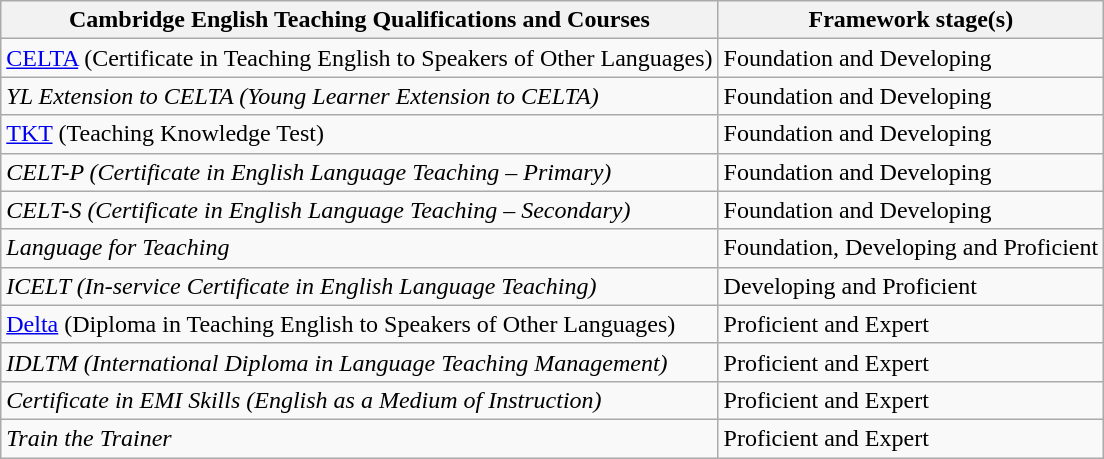<table class="wikitable">
<tr>
<th>Cambridge English Teaching Qualifications and Courses</th>
<th>Framework stage(s)</th>
</tr>
<tr>
<td><a href='#'>CELTA</a> (Certificate in Teaching English to Speakers of Other Languages)</td>
<td>Foundation and Developing</td>
</tr>
<tr>
<td><em>YL Extension to CELTA (Young Learner Extension to CELTA)</em></td>
<td>Foundation and Developing</td>
</tr>
<tr>
<td><a href='#'>TKT</a> (Teaching Knowledge Test)</td>
<td>Foundation and Developing</td>
</tr>
<tr>
<td><em>CELT-P (Certificate in English Language Teaching – Primary)</em></td>
<td>Foundation and Developing</td>
</tr>
<tr>
<td><em>CELT-S (Certificate in English Language Teaching – Secondary)</em></td>
<td>Foundation and Developing</td>
</tr>
<tr>
<td><em>Language for Teaching</em></td>
<td>Foundation, Developing and Proficient</td>
</tr>
<tr>
<td><em>ICELT (In-service Certificate in English Language Teaching)</em></td>
<td>Developing and Proficient</td>
</tr>
<tr>
<td><a href='#'>Delta</a> (Diploma in Teaching English to Speakers of Other Languages)</td>
<td>Proficient and Expert</td>
</tr>
<tr>
<td><em>IDLTM (International Diploma in Language Teaching Management)</em></td>
<td>Proficient and Expert</td>
</tr>
<tr>
<td><em>Certificate in EMI Skills (English as a Medium of Instruction)</em></td>
<td>Proficient and Expert</td>
</tr>
<tr>
<td><em>Train the Trainer</em></td>
<td>Proficient and Expert</td>
</tr>
</table>
